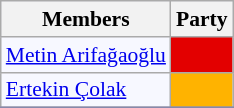<table class=wikitable style="border:1px solid #8888aa; background-color:#f7f8ff; padding:0px; font-size:90%;">
<tr>
<th>Members</th>
<th colspan="2">Party</th>
</tr>
<tr>
<td><a href='#'>Metin Arifağaoğlu</a></td>
<td style="background: #e30000"></td>
</tr>
<tr>
<td><a href='#'>Ertekin Çolak</a></td>
<td style="background: #ffb300"></td>
</tr>
<tr>
</tr>
</table>
